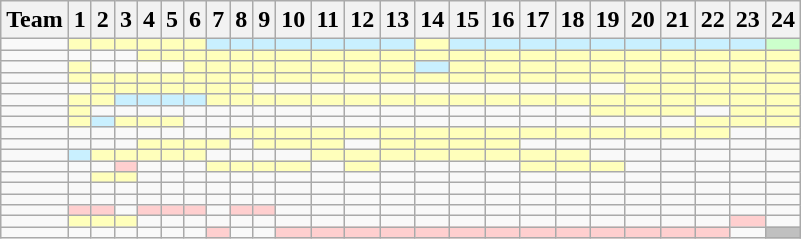<table class="wikitable sortable" style=text-align:center>
<tr>
<th>Team</th>
<th>1</th>
<th>2</th>
<th>3</th>
<th>4</th>
<th>5</th>
<th>6</th>
<th>7</th>
<th>8</th>
<th>9</th>
<th>10</th>
<th>11</th>
<th>12</th>
<th>13</th>
<th>14</th>
<th>15</th>
<th>16</th>
<th>17</th>
<th>18</th>
<th>19</th>
<th>20</th>
<th>21</th>
<th>22</th>
<th>23</th>
<th>24</th>
</tr>
<tr>
<td align=left></td>
<td bgcolor=FFFFBB></td>
<td bgcolor=FFFFBB></td>
<td bgcolor=FFFFBB></td>
<td bgcolor=FFFFBB></td>
<td bgcolor=FFFFBB></td>
<td bgcolor=FFFFBB></td>
<td bgcolor=C9F0FF></td>
<td bgcolor=C9F0FF></td>
<td bgcolor=C9F0FF></td>
<td bgcolor=C9F0FF></td>
<td bgcolor=C9F0FF></td>
<td bgcolor=C9F0FF></td>
<td bgcolor=C9F0FF></td>
<td bgcolor=FFFFBB></td>
<td bgcolor=C9F0FF></td>
<td bgcolor=C9F0FF></td>
<td bgcolor=C9F0FF></td>
<td bgcolor=C9F0FF></td>
<td bgcolor=C9F0FF></td>
<td bgcolor=C9F0FF></td>
<td bgcolor=C9F0FF></td>
<td bgcolor=C9F0FF></td>
<td bgcolor=C9F0FF></td>
<td bgcolor=CCFFCC><strong></strong></td>
</tr>
<tr>
<td align=left></td>
<td></td>
<td></td>
<td></td>
<td bgcolor=FFFFBB></td>
<td bgcolor=FFFFBB></td>
<td bgcolor=FFFFBB></td>
<td bgcolor=FFFFBB></td>
<td bgcolor=FFFFBB></td>
<td bgcolor=FFFFBB></td>
<td bgcolor=FFFFBB></td>
<td bgcolor=FFFFBB></td>
<td bgcolor=FFFFBB></td>
<td bgcolor=FFFFBB></td>
<td bgcolor=FFFFBB></td>
<td bgcolor=FFFFBB></td>
<td bgcolor=FFFFBB></td>
<td bgcolor=FFFFBB></td>
<td bgcolor=FFFFBB></td>
<td bgcolor=FFFFBB></td>
<td bgcolor=FFFFBB></td>
<td bgcolor=FFFFBB></td>
<td bgcolor=FFFFBB></td>
<td bgcolor=FFFFBB></td>
<td bgcolor=FFFFBB></td>
</tr>
<tr>
<td align=left></td>
<td bgcolor=FFFFBB></td>
<td></td>
<td></td>
<td></td>
<td></td>
<td bgcolor=FFFFBB></td>
<td bgcolor=FFFFBB></td>
<td bgcolor=FFFFBB></td>
<td bgcolor=FFFFBB></td>
<td bgcolor=FFFFBB></td>
<td bgcolor=FFFFBB></td>
<td bgcolor=FFFFBB></td>
<td bgcolor=FFFFBB></td>
<td bgcolor=C9F0FF></td>
<td bgcolor=FFFFBB></td>
<td bgcolor=FFFFBB></td>
<td bgcolor=FFFFBB></td>
<td bgcolor=FFFFBB></td>
<td bgcolor=FFFFBB></td>
<td bgcolor=FFFFBB></td>
<td bgcolor=FFFFBB></td>
<td bgcolor=FFFFBB></td>
<td bgcolor=FFFFBB></td>
<td bgcolor=FFFFBB></td>
</tr>
<tr>
<td align=left></td>
<td bgcolor=FFFFBB></td>
<td bgcolor=FFFFBB></td>
<td bgcolor=FFFFBB></td>
<td bgcolor=FFFFBB></td>
<td bgcolor=FFFFBB></td>
<td bgcolor=FFFFBB></td>
<td bgcolor=FFFFBB></td>
<td bgcolor=FFFFBB></td>
<td bgcolor=FFFFBB></td>
<td bgcolor=FFFFBB></td>
<td bgcolor=FFFFBB></td>
<td bgcolor=FFFFBB></td>
<td bgcolor=FFFFBB></td>
<td bgcolor=FFFFBB></td>
<td bgcolor=FFFFBB></td>
<td bgcolor=FFFFBB></td>
<td bgcolor=FFFFBB></td>
<td bgcolor=FFFFBB></td>
<td bgcolor=FFFFBB></td>
<td bgcolor=FFFFBB></td>
<td bgcolor=FFFFBB></td>
<td bgcolor=FFFFBB></td>
<td bgcolor=FFFFBB></td>
<td bgcolor=FFFFBB></td>
</tr>
<tr>
<td align=left></td>
<td></td>
<td bgcolor=FFFFBB></td>
<td bgcolor=FFFFBB></td>
<td bgcolor=FFFFBB></td>
<td bgcolor=FFFFBB></td>
<td bgcolor=FFFFBB></td>
<td bgcolor=FFFFBB></td>
<td bgcolor=FFFFBB></td>
<td></td>
<td></td>
<td></td>
<td></td>
<td></td>
<td></td>
<td></td>
<td></td>
<td></td>
<td></td>
<td></td>
<td bgcolor=FFFFBB></td>
<td bgcolor=FFFFBB></td>
<td bgcolor=FFFFBB></td>
<td bgcolor=FFFFBB></td>
<td bgcolor=FFFFBB></td>
</tr>
<tr>
<td align=left></td>
<td bgcolor=FFFFBB></td>
<td bgcolor=FFFFBB></td>
<td bgcolor=C9F0FF></td>
<td bgcolor=C9F0FF></td>
<td bgcolor=C9F0FF></td>
<td bgcolor=C9F0FF></td>
<td bgcolor=FFFFBB></td>
<td bgcolor=FFFFBB></td>
<td bgcolor=FFFFBB></td>
<td bgcolor=FFFFBB></td>
<td bgcolor=FFFFBB></td>
<td bgcolor=FFFFBB></td>
<td bgcolor=FFFFBB></td>
<td bgcolor=FFFFBB></td>
<td bgcolor=FFFFBB></td>
<td bgcolor=FFFFBB></td>
<td bgcolor=FFFFBB></td>
<td bgcolor=FFFFBB></td>
<td bgcolor=FFFFBB></td>
<td bgcolor=FFFFBB></td>
<td bgcolor=FFFFBB></td>
<td bgcolor=FFFFBB></td>
<td bgcolor=FFFFBB></td>
<td bgcolor=FFFFBB></td>
</tr>
<tr>
<td align=left></td>
<td bgcolor=FFFFBB></td>
<td></td>
<td></td>
<td></td>
<td></td>
<td></td>
<td></td>
<td></td>
<td></td>
<td></td>
<td></td>
<td></td>
<td></td>
<td></td>
<td></td>
<td></td>
<td></td>
<td></td>
<td bgcolor=FFFFBB></td>
<td bgcolor=FFFFBB></td>
<td bgcolor=FFFFBB></td>
<td></td>
<td bgcolor=FFFFBB></td>
<td bgcolor=FFFFBB></td>
</tr>
<tr>
<td align=left></td>
<td bgcolor=FFFFBB></td>
<td bgcolor=C9F0FF></td>
<td bgcolor=FFFFBB></td>
<td bgcolor=FFFFBB></td>
<td bgcolor=FFFFBB></td>
<td></td>
<td></td>
<td></td>
<td></td>
<td></td>
<td></td>
<td></td>
<td></td>
<td></td>
<td></td>
<td></td>
<td></td>
<td></td>
<td></td>
<td></td>
<td></td>
<td bgcolor=FFFFBB></td>
<td bgcolor=FFFFBB></td>
<td bgcolor=FFFFBB></td>
</tr>
<tr>
<td align=left></td>
<td></td>
<td></td>
<td></td>
<td></td>
<td></td>
<td></td>
<td></td>
<td bgcolor=FFFFBB></td>
<td bgcolor=FFFFBB></td>
<td bgcolor=FFFFBB></td>
<td bgcolor=FFFFBB></td>
<td bgcolor=FFFFBB></td>
<td bgcolor=FFFFBB></td>
<td bgcolor=FFFFBB></td>
<td bgcolor=FFFFBB></td>
<td bgcolor=FFFFBB></td>
<td bgcolor=FFFFBB></td>
<td bgcolor=FFFFBB></td>
<td bgcolor=FFFFBB></td>
<td bgcolor=FFFFBB></td>
<td bgcolor=FFFFBB></td>
<td bgcolor=FFFFBB></td>
<td></td>
<td></td>
</tr>
<tr>
<td align=left></td>
<td></td>
<td></td>
<td></td>
<td bgcolor=FFFFBB></td>
<td bgcolor=FFFFBB></td>
<td bgcolor=FFFFBB></td>
<td bgcolor=FFFFBB></td>
<td></td>
<td bgcolor=FFFFBB></td>
<td bgcolor=FFFFBB></td>
<td bgcolor=FFFFBB></td>
<td></td>
<td bgcolor=FFFFBB></td>
<td bgcolor=FFFFBB></td>
<td bgcolor=FFFFBB></td>
<td bgcolor=FFFFBB></td>
<td></td>
<td></td>
<td></td>
<td></td>
<td></td>
<td></td>
<td></td>
<td></td>
</tr>
<tr>
<td align=left></td>
<td bgcolor=C9F0FF></td>
<td bgcolor=FFFFBB></td>
<td bgcolor=FFFFBB></td>
<td bgcolor=FFFFBB></td>
<td bgcolor=FFFFBB></td>
<td bgcolor=FFFFBB></td>
<td></td>
<td></td>
<td></td>
<td></td>
<td bgcolor=FFFFBB></td>
<td bgcolor=FFFFBB></td>
<td bgcolor=FFFFBB></td>
<td bgcolor=FFFFBB></td>
<td bgcolor=FFFFBB></td>
<td bgcolor=FFFFBB></td>
<td bgcolor=FFFFBB></td>
<td bgcolor=FFFFBB></td>
<td></td>
<td></td>
<td></td>
<td></td>
<td></td>
<td></td>
</tr>
<tr>
<td align=left></td>
<td></td>
<td></td>
<td bgcolor=FFCFCF></td>
<td></td>
<td></td>
<td></td>
<td bgcolor=FFFFBB></td>
<td bgcolor=FFFFBB></td>
<td bgcolor=FFFFBB></td>
<td bgcolor=FFFFBB></td>
<td></td>
<td bgcolor=FFFFBB></td>
<td></td>
<td></td>
<td></td>
<td></td>
<td bgcolor=FFFFBB></td>
<td bgcolor=FFFFBB></td>
<td bgcolor=FFFFBB></td>
<td></td>
<td></td>
<td></td>
<td></td>
<td></td>
</tr>
<tr>
<td align=left></td>
<td></td>
<td bgcolor=FFFFBB></td>
<td bgcolor=FFFFBB></td>
<td></td>
<td></td>
<td></td>
<td></td>
<td></td>
<td></td>
<td></td>
<td></td>
<td></td>
<td></td>
<td></td>
<td></td>
<td></td>
<td></td>
<td></td>
<td></td>
<td></td>
<td></td>
<td></td>
<td></td>
<td></td>
</tr>
<tr>
<td align=left></td>
<td></td>
<td></td>
<td></td>
<td></td>
<td></td>
<td></td>
<td></td>
<td></td>
<td></td>
<td></td>
<td></td>
<td></td>
<td></td>
<td></td>
<td></td>
<td></td>
<td></td>
<td></td>
<td></td>
<td></td>
<td></td>
<td></td>
<td></td>
<td></td>
</tr>
<tr>
<td align=left></td>
<td></td>
<td></td>
<td></td>
<td></td>
<td></td>
<td></td>
<td></td>
<td></td>
<td></td>
<td></td>
<td></td>
<td></td>
<td></td>
<td></td>
<td></td>
<td></td>
<td></td>
<td></td>
<td></td>
<td></td>
<td></td>
<td></td>
<td></td>
<td></td>
</tr>
<tr>
<td align=left></td>
<td bgcolor=FFCFCF></td>
<td bgcolor=FFCFCF></td>
<td></td>
<td bgcolor=FFCFCF></td>
<td bgcolor=FFCFCF></td>
<td bgcolor=FFCFCF></td>
<td></td>
<td bgcolor=FFCFCF></td>
<td bgcolor=FFCFCF></td>
<td></td>
<td></td>
<td></td>
<td></td>
<td></td>
<td></td>
<td></td>
<td></td>
<td></td>
<td></td>
<td></td>
<td></td>
<td></td>
<td></td>
<td></td>
</tr>
<tr>
<td align=left></td>
<td bgcolor=FFFFBB></td>
<td bgcolor=FFFFBB></td>
<td bgcolor=FFFFBB></td>
<td></td>
<td></td>
<td></td>
<td></td>
<td></td>
<td></td>
<td></td>
<td></td>
<td></td>
<td></td>
<td></td>
<td></td>
<td></td>
<td></td>
<td></td>
<td></td>
<td></td>
<td></td>
<td></td>
<td bgcolor=FFCFCF></td>
<td></td>
</tr>
<tr>
<td align=left></td>
<td></td>
<td></td>
<td></td>
<td></td>
<td></td>
<td></td>
<td bgcolor=FFCFCF></td>
<td></td>
<td></td>
<td bgcolor=FFCFCF></td>
<td bgcolor=FFCFCF></td>
<td bgcolor=FFCFCF></td>
<td bgcolor=FFCFCF></td>
<td bgcolor=FFCFCF></td>
<td bgcolor=FFCFCF></td>
<td bgcolor=FFCFCF></td>
<td bgcolor=FFCFCF></td>
<td bgcolor=FFCFCF></td>
<td bgcolor=FFCFCF></td>
<td bgcolor=FFCFCF></td>
<td bgcolor=FFCFCF></td>
<td bgcolor=FFCFCF></td>
<td></td>
<td bgcolor=C0C0C0><strong></strong></td>
</tr>
</table>
